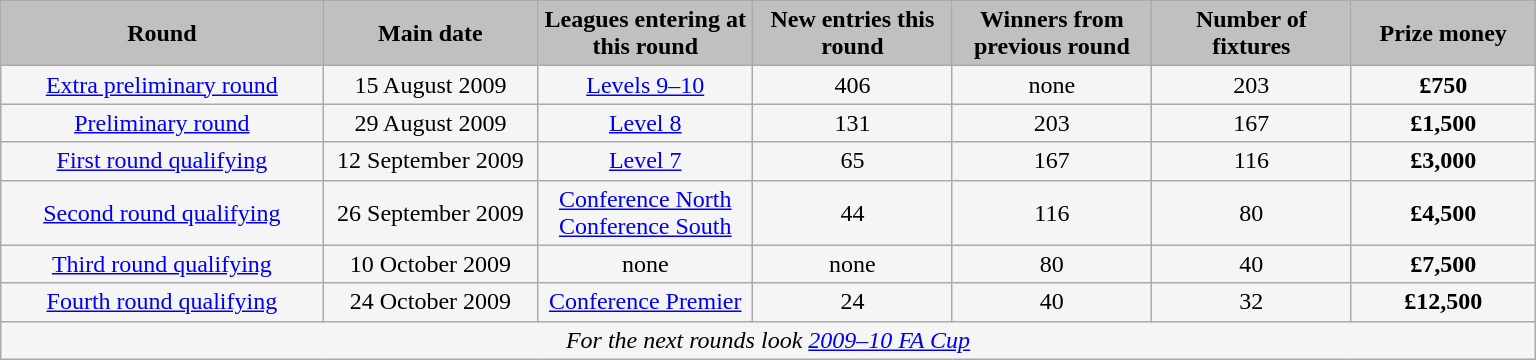<table class="wikitable" style="width: 1024px; background:WhiteSmoke; text-align:center">
<tr>
<th scope="col" style="width: 21.00%; background:silver;">Round</th>
<th scope="col" style="width: 14.00%; background:silver;">Main date</th>
<th scope="col" style="width: 14.00%; background:silver;">Leagues entering at this round</th>
<th scope="col" style="width: 13.00%; background:silver;">New entries this round</th>
<th scope="col" style="width: 13.00%; background:silver;">Winners from previous round</th>
<th scope="col" style="width: 13.00%; background:silver;">Number of fixtures</th>
<th scope="col" style="width: 12.00%; background:silver;">Prize money</th>
</tr>
<tr>
<td><a href='#'>Extra preliminary round</a></td>
<td>15 August 2009</td>
<td><a href='#'>Levels 9–10</a></td>
<td>406</td>
<td>none</td>
<td>203</td>
<td><strong>£750</strong></td>
</tr>
<tr>
<td><a href='#'>Preliminary round</a></td>
<td>29 August 2009</td>
<td><a href='#'>Level 8</a></td>
<td>131</td>
<td>203</td>
<td>167</td>
<td><strong>£1,500</strong></td>
</tr>
<tr>
<td><a href='#'>First round qualifying</a></td>
<td>12 September 2009</td>
<td><a href='#'>Level 7</a></td>
<td>65</td>
<td>167</td>
<td>116</td>
<td><strong>£3,000</strong></td>
</tr>
<tr>
<td><a href='#'>Second round qualifying</a></td>
<td>26 September 2009</td>
<td><a href='#'>Conference North<br>Conference South</a></td>
<td>44</td>
<td>116</td>
<td>80</td>
<td><strong>£4,500</strong></td>
</tr>
<tr>
<td><a href='#'>Third round qualifying</a></td>
<td>10 October 2009</td>
<td>none</td>
<td>none</td>
<td>80</td>
<td>40</td>
<td><strong>£7,500</strong></td>
</tr>
<tr>
<td><a href='#'>Fourth round qualifying</a></td>
<td>24 October 2009</td>
<td><a href='#'>Conference Premier</a></td>
<td>24</td>
<td>40</td>
<td>32</td>
<td><strong>£12,500</strong></td>
</tr>
<tr>
<td colspan="7"><em>For the next rounds look <a href='#'>2009–10 FA Cup</a></em></td>
</tr>
</table>
